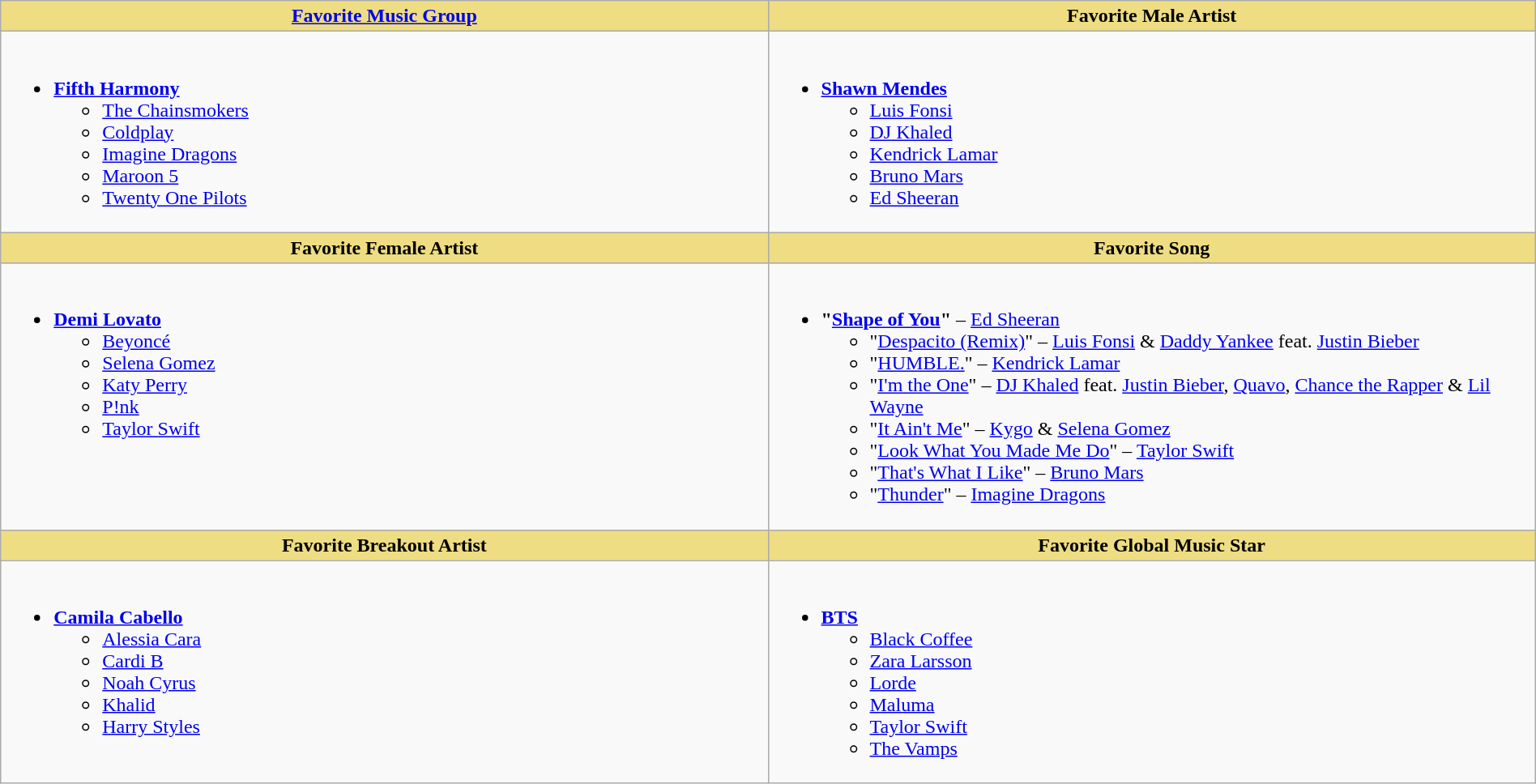<table class="wikitable" style="width:100%;">
<tr>
<th style="background:#EEDD82; width:50%"><a href='#'>Favorite Music Group</a></th>
<th style="background:#EEDD82; width:50%">Favorite Male Artist</th>
</tr>
<tr>
<td valign="top"><br><ul><li><strong><a href='#'>Fifth Harmony</a></strong><ul><li><a href='#'>The Chainsmokers</a></li><li><a href='#'>Coldplay</a></li><li><a href='#'>Imagine Dragons</a></li><li><a href='#'>Maroon 5</a></li><li><a href='#'>Twenty One Pilots</a></li></ul></li></ul></td>
<td valign="top"><br><ul><li><strong><a href='#'>Shawn Mendes</a></strong><ul><li><a href='#'>Luis Fonsi</a></li><li><a href='#'>DJ Khaled</a></li><li><a href='#'>Kendrick Lamar</a></li><li><a href='#'>Bruno Mars</a></li><li><a href='#'>Ed Sheeran</a></li></ul></li></ul></td>
</tr>
<tr>
<th style="background:#EEDD82; width:50%">Favorite Female Artist</th>
<th style="background:#EEDD82; width:50%">Favorite Song</th>
</tr>
<tr>
<td valign="top"><br><ul><li><strong><a href='#'>Demi Lovato</a></strong><ul><li><a href='#'>Beyoncé</a></li><li><a href='#'>Selena Gomez</a></li><li><a href='#'>Katy Perry</a></li><li><a href='#'>P!nk</a></li><li><a href='#'>Taylor Swift</a></li></ul></li></ul></td>
<td valign="top"><br><ul><li><strong>"<a href='#'>Shape of You</a>"</strong> – <a href='#'>Ed Sheeran</a><ul><li>"<a href='#'>Despacito (Remix)</a>" – <a href='#'>Luis Fonsi</a> & <a href='#'>Daddy Yankee</a> feat. <a href='#'>Justin Bieber</a></li><li>"<a href='#'>HUMBLE.</a>" – <a href='#'>Kendrick Lamar</a></li><li>"<a href='#'>I'm the One</a>" – <a href='#'>DJ Khaled</a> feat. <a href='#'>Justin Bieber</a>, <a href='#'>Quavo</a>, <a href='#'>Chance the Rapper</a> & <a href='#'>Lil Wayne</a></li><li>"<a href='#'>It Ain't Me</a>" – <a href='#'>Kygo</a> & <a href='#'>Selena Gomez</a></li><li>"<a href='#'>Look What You Made Me Do</a>" – <a href='#'>Taylor Swift</a></li><li>"<a href='#'>That's What I Like</a>" – <a href='#'>Bruno Mars</a></li><li>"<a href='#'>Thunder</a>" – <a href='#'>Imagine Dragons</a></li></ul></li></ul></td>
</tr>
<tr>
<th style="background:#EEDD82; width:50%">Favorite Breakout Artist</th>
<th style="background:#EEDD82; width:50%">Favorite Global Music Star</th>
</tr>
<tr>
<td valign="top"><br><ul><li><strong><a href='#'>Camila Cabello</a></strong><ul><li><a href='#'>Alessia Cara</a></li><li><a href='#'>Cardi B</a></li><li><a href='#'>Noah Cyrus</a></li><li><a href='#'>Khalid</a></li><li><a href='#'>Harry Styles</a></li></ul></li></ul></td>
<td valign="top"><br><ul><li><strong><a href='#'>BTS</a></strong><ul><li><a href='#'>Black Coffee</a></li><li><a href='#'>Zara Larsson</a></li><li><a href='#'>Lorde</a></li><li><a href='#'>Maluma</a></li><li><a href='#'>Taylor Swift</a></li><li><a href='#'>The Vamps</a></li></ul></li></ul></td>
</tr>
</table>
